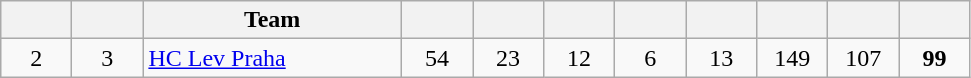<table class="wikitable" style="text-align:center;">
<tr>
<th width=40></th>
<th width=40></th>
<th width=165>Team</th>
<th width=40></th>
<th width=40></th>
<th width=40></th>
<th width=40></th>
<th width=40></th>
<th width=40></th>
<th width=40></th>
<th width=40></th>
</tr>
<tr>
<td>2</td>
<td>3</td>
<td align=left><a href='#'>HC Lev Praha</a></td>
<td>54</td>
<td>23</td>
<td>12</td>
<td>6</td>
<td>13</td>
<td>149</td>
<td>107</td>
<td><strong>99</strong></td>
</tr>
</table>
